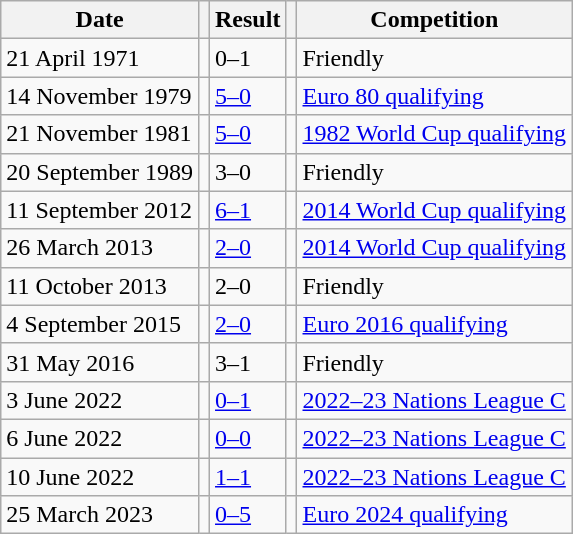<table class="wikitable">
<tr>
<th>Date</th>
<th></th>
<th>Result</th>
<th></th>
<th>Competition</th>
</tr>
<tr>
<td>21 April 1971</td>
<td></td>
<td>0–1</td>
<td></td>
<td>Friendly</td>
</tr>
<tr>
<td>14 November 1979</td>
<td></td>
<td><a href='#'>5–0</a></td>
<td></td>
<td><a href='#'>Euro 80 qualifying</a></td>
</tr>
<tr>
<td>21 November 1981</td>
<td></td>
<td><a href='#'>5–0</a></td>
<td></td>
<td><a href='#'>1982 World Cup qualifying</a></td>
</tr>
<tr>
<td>20 September 1989</td>
<td></td>
<td>3–0</td>
<td></td>
<td>Friendly</td>
</tr>
<tr>
<td>11 September 2012</td>
<td></td>
<td><a href='#'>6–1</a></td>
<td></td>
<td><a href='#'>2014 World Cup qualifying</a></td>
</tr>
<tr>
<td>26 March 2013</td>
<td></td>
<td><a href='#'>2–0</a></td>
<td></td>
<td><a href='#'>2014 World Cup qualifying</a></td>
</tr>
<tr>
<td>11 October 2013</td>
<td></td>
<td>2–0</td>
<td></td>
<td>Friendly</td>
</tr>
<tr>
<td>4 September 2015</td>
<td></td>
<td><a href='#'>2–0</a></td>
<td></td>
<td><a href='#'>Euro 2016 qualifying</a></td>
</tr>
<tr>
<td>31 May 2016</td>
<td></td>
<td>3–1</td>
<td></td>
<td>Friendly</td>
</tr>
<tr>
<td>3 June 2022</td>
<td></td>
<td><a href='#'>0–1</a></td>
<td></td>
<td><a href='#'>2022–23 Nations League C</a></td>
</tr>
<tr>
<td>6 June 2022</td>
<td></td>
<td><a href='#'>0–0</a></td>
<td></td>
<td><a href='#'>2022–23 Nations League C</a></td>
</tr>
<tr>
<td>10 June 2022</td>
<td></td>
<td><a href='#'>1–1</a></td>
<td></td>
<td><a href='#'>2022–23 Nations League C</a></td>
</tr>
<tr>
<td>25 March 2023</td>
<td></td>
<td><a href='#'>0–5</a></td>
<td></td>
<td><a href='#'>Euro 2024 qualifying</a></td>
</tr>
</table>
